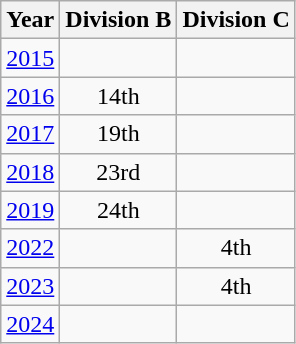<table class="wikitable" style="text-align:center">
<tr>
<th>Year</th>
<th>Division B</th>
<th>Division C</th>
</tr>
<tr>
<td><a href='#'>2015</a></td>
<td></td>
<td></td>
</tr>
<tr>
<td><a href='#'>2016</a></td>
<td>14th</td>
<td></td>
</tr>
<tr>
<td><a href='#'>2017</a></td>
<td>19th</td>
<td></td>
</tr>
<tr>
<td><a href='#'>2018</a></td>
<td>23rd</td>
<td></td>
</tr>
<tr>
<td><a href='#'>2019</a></td>
<td>24th</td>
<td></td>
</tr>
<tr>
<td><a href='#'>2022</a></td>
<td></td>
<td>4th</td>
</tr>
<tr>
<td><a href='#'>2023</a></td>
<td></td>
<td>4th</td>
</tr>
<tr>
<td><a href='#'>2024</a></td>
<td></td>
<td></td>
</tr>
</table>
